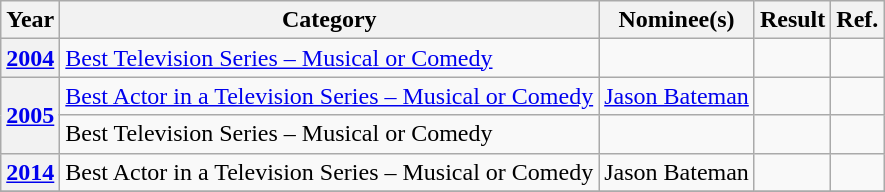<table class="wikitable plainrowheaders">
<tr>
<th scope="col">Year</th>
<th scope="col">Category</th>
<th scope="col">Nominee(s)</th>
<th scope="col">Result</th>
<th scope="col">Ref.</th>
</tr>
<tr>
<th scope="row"><a href='#'>2004</a></th>
<td><a href='#'>Best Television Series – Musical or Comedy</a></td>
<td></td>
<td></td>
<td style="text-align:center;"></td>
</tr>
<tr>
<th scope=row rowspan=2><a href='#'>2005</a></th>
<td><a href='#'>Best Actor in a Television Series – Musical or Comedy</a></td>
<td><a href='#'>Jason Bateman</a></td>
<td></td>
<td style="text-align:center;"></td>
</tr>
<tr>
<td>Best Television Series – Musical or Comedy</td>
<td></td>
<td></td>
<td style="text-align:center;"></td>
</tr>
<tr>
<th scope="row"><a href='#'>2014</a></th>
<td>Best Actor in a Television Series – Musical or Comedy</td>
<td>Jason Bateman</td>
<td></td>
<td style="text-align:center;"></td>
</tr>
<tr>
</tr>
</table>
